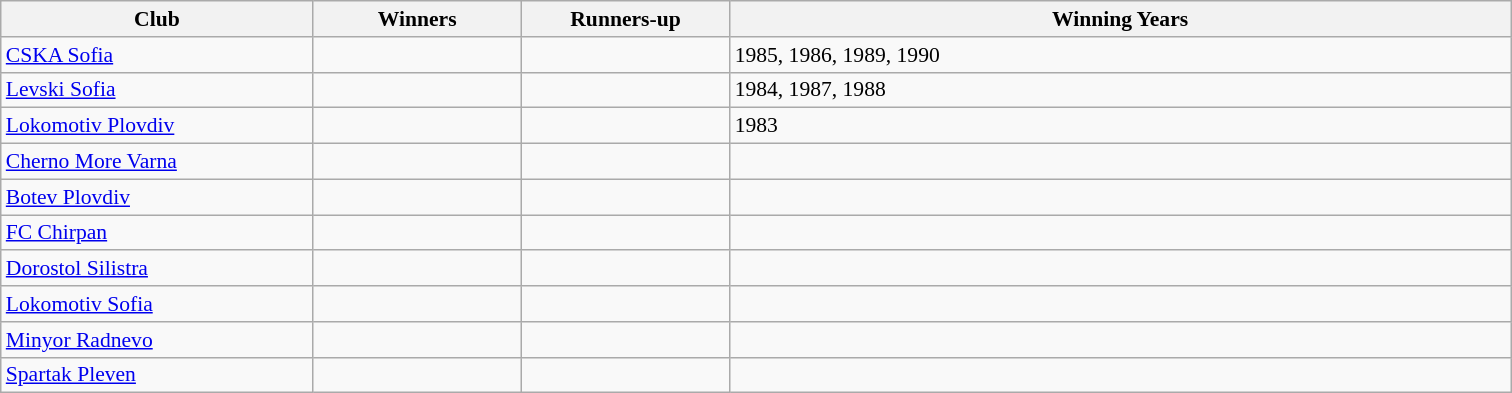<table class="wikitable sortable" style="font-size:90%; ">
<tr>
<th style="width:12%;">Club</th>
<th style="width:8%;">Winners</th>
<th style="width:8%;">Runners-up</th>
<th style="width:30%;">Winning Years</th>
</tr>
<tr>
<td><a href='#'>CSKA Sofia</a></td>
<td></td>
<td></td>
<td>1985, 1986, 1989, 1990</td>
</tr>
<tr>
<td><a href='#'>Levski Sofia</a></td>
<td></td>
<td></td>
<td>1984, 1987, 1988</td>
</tr>
<tr>
<td><a href='#'>Lokomotiv Plovdiv</a></td>
<td></td>
<td></td>
<td>1983</td>
</tr>
<tr>
<td><a href='#'>Cherno More Varna</a></td>
<td></td>
<td></td>
<td></td>
</tr>
<tr>
<td><a href='#'>Botev Plovdiv</a></td>
<td></td>
<td></td>
<td></td>
</tr>
<tr>
<td><a href='#'>FC Chirpan</a></td>
<td></td>
<td></td>
<td></td>
</tr>
<tr>
<td><a href='#'>Dorostol Silistra</a></td>
<td></td>
<td></td>
<td></td>
</tr>
<tr>
<td><a href='#'>Lokomotiv Sofia</a></td>
<td></td>
<td></td>
<td></td>
</tr>
<tr>
<td><a href='#'>Minyor Radnevo</a></td>
<td></td>
<td></td>
<td></td>
</tr>
<tr>
<td><a href='#'>Spartak Pleven</a></td>
<td></td>
<td></td>
<td></td>
</tr>
</table>
